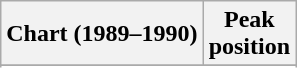<table class="wikitable sortable">
<tr>
<th>Chart (1989–1990)</th>
<th>Peak<br>position</th>
</tr>
<tr>
</tr>
<tr>
</tr>
<tr>
</tr>
<tr>
</tr>
<tr>
</tr>
<tr>
</tr>
<tr>
</tr>
<tr>
</tr>
<tr>
</tr>
</table>
